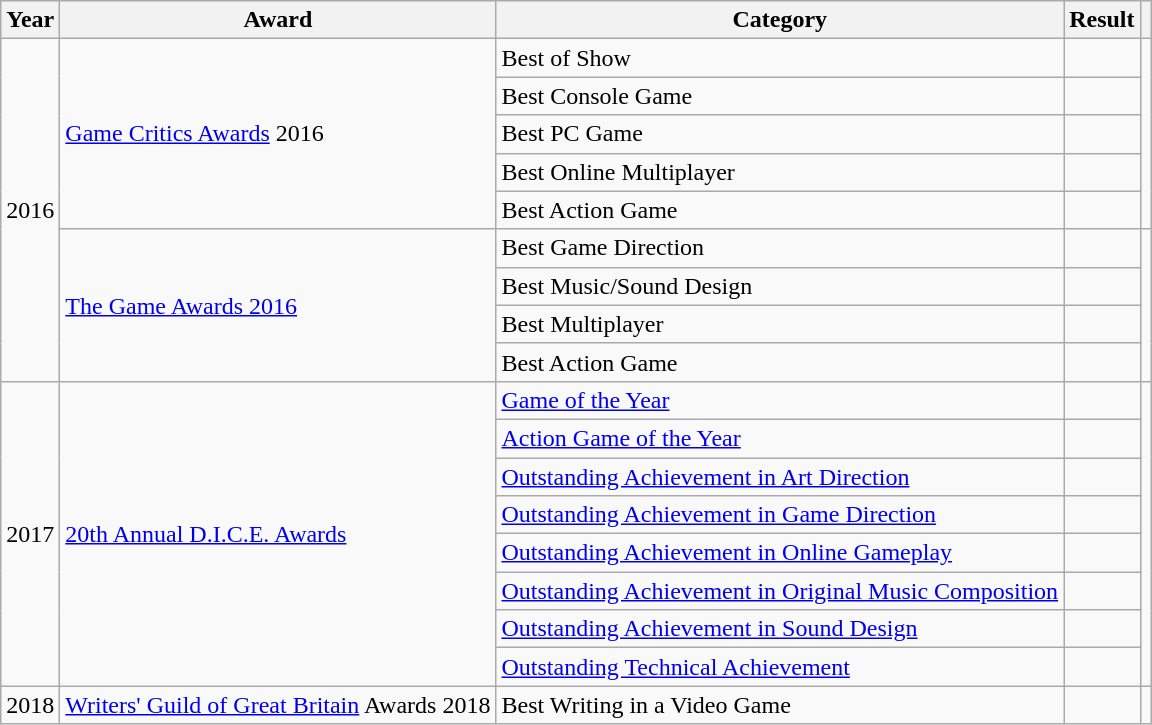<table class="wikitable sortable">
<tr>
<th>Year</th>
<th>Award</th>
<th>Category</th>
<th>Result</th>
<th></th>
</tr>
<tr>
<td rowspan="9" style="text-align:center;">2016</td>
<td rowspan="5"><a href='#'>Game Critics Awards</a> 2016</td>
<td>Best of Show</td>
<td></td>
<td rowspan="5" style="text-align:center;"></td>
</tr>
<tr>
<td>Best Console Game</td>
<td></td>
</tr>
<tr>
<td>Best PC Game</td>
<td></td>
</tr>
<tr>
<td>Best Online Multiplayer</td>
<td></td>
</tr>
<tr>
<td>Best Action Game</td>
<td></td>
</tr>
<tr>
<td rowspan="4"><a href='#'>The Game Awards 2016</a></td>
<td>Best Game Direction</td>
<td></td>
<td rowspan="4" style="text-align:center;"></td>
</tr>
<tr>
<td>Best Music/Sound Design</td>
<td></td>
</tr>
<tr>
<td>Best Multiplayer</td>
<td></td>
</tr>
<tr>
<td>Best Action Game</td>
<td></td>
</tr>
<tr>
<td rowspan="8" style="text-align:center;">2017</td>
<td rowspan="8"><a href='#'>20th Annual D.I.C.E. Awards</a></td>
<td><a href='#'>Game of the Year</a></td>
<td></td>
<td rowspan="8" style="text-align:center;"></td>
</tr>
<tr>
<td><a href='#'>Action Game of the Year</a></td>
<td></td>
</tr>
<tr>
<td><a href='#'>Outstanding Achievement in Art Direction</a></td>
<td></td>
</tr>
<tr>
<td><a href='#'>Outstanding Achievement in Game Direction</a></td>
<td></td>
</tr>
<tr>
<td><a href='#'>Outstanding Achievement in Online Gameplay</a></td>
<td></td>
</tr>
<tr>
<td><a href='#'>Outstanding Achievement in Original Music Composition</a></td>
<td></td>
</tr>
<tr>
<td><a href='#'>Outstanding Achievement in Sound Design</a></td>
<td></td>
</tr>
<tr>
<td><a href='#'>Outstanding Technical Achievement</a></td>
<td></td>
</tr>
<tr>
<td rowspan="1" style="text-align:center;">2018</td>
<td><a href='#'>Writers' Guild of Great Britain</a> Awards 2018</td>
<td>Best Writing in a Video Game</td>
<td></td>
<td rowspan="1" style="text-align:center;"></td>
</tr>
</table>
